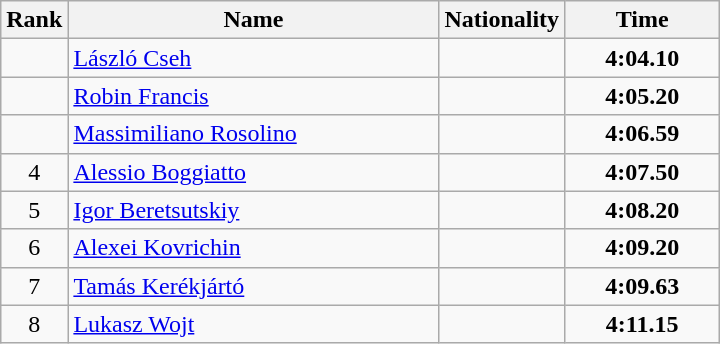<table class="wikitable">
<tr>
<th>Rank</th>
<th style="width: 15em">Name</th>
<th>Nationality</th>
<th style="width: 6em">Time</th>
</tr>
<tr>
<td align="center"></td>
<td><a href='#'>László Cseh</a></td>
<td></td>
<td align="center"><strong>4:04.10</strong></td>
</tr>
<tr>
<td align="center"></td>
<td><a href='#'>Robin Francis</a></td>
<td></td>
<td align="center"><strong>4:05.20</strong></td>
</tr>
<tr>
<td align="center"></td>
<td><a href='#'>Massimiliano Rosolino</a></td>
<td></td>
<td align="center"><strong>4:06.59</strong></td>
</tr>
<tr>
<td align="center">4</td>
<td><a href='#'>Alessio Boggiatto</a></td>
<td></td>
<td align="center"><strong>4:07.50</strong></td>
</tr>
<tr>
<td align="center">5</td>
<td><a href='#'>Igor Beretsutskiy</a></td>
<td></td>
<td align="center"><strong>4:08.20</strong></td>
</tr>
<tr>
<td align="center">6</td>
<td><a href='#'>Alexei Kovrichin</a></td>
<td></td>
<td align="center"><strong>4:09.20</strong></td>
</tr>
<tr>
<td align="center">7</td>
<td><a href='#'>Tamás Kerékjártó</a></td>
<td></td>
<td align="center"><strong>4:09.63</strong></td>
</tr>
<tr>
<td align="center">8</td>
<td><a href='#'>Lukasz Wojt</a></td>
<td></td>
<td align="center"><strong>4:11.15</strong></td>
</tr>
</table>
